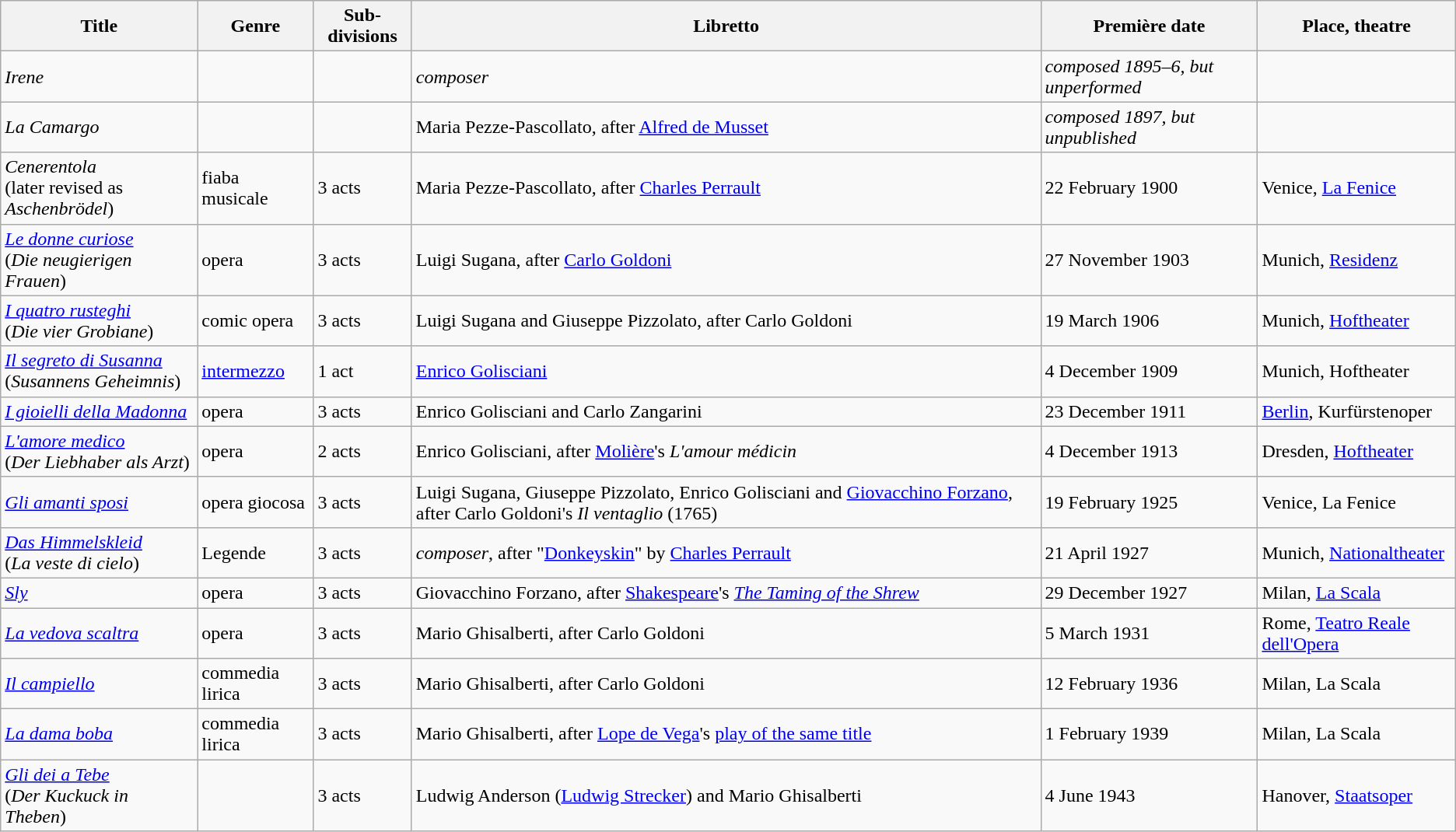<table class="wikitable sortable">
<tr>
<th>Title</th>
<th>Genre</th>
<th>Sub­divisions</th>
<th>Libretto</th>
<th>Première date</th>
<th>Place, theatre</th>
</tr>
<tr>
<td><em>Irene</em></td>
<td></td>
<td></td>
<td><em>composer</em></td>
<td> <em>composed 1895–6, but unperformed</em></td>
<td></td>
</tr>
<tr>
<td> <em>La Camargo</em></td>
<td></td>
<td></td>
<td> Maria Pezze-Pascollato, after <a href='#'>Alfred de Musset</a></td>
<td> <em>composed 1897, but unpublished</em></td>
<td></td>
</tr>
<tr>
<td><em>Cenerentola</em><br>(later revised as <em>Aschenbrödel</em>)</td>
<td>fiaba musicale</td>
<td>3 acts</td>
<td> Maria Pezze-Pascollato, after <a href='#'>Charles Perrault</a></td>
<td> 22 February 1900</td>
<td>Venice, <a href='#'>La Fenice</a></td>
</tr>
<tr>
<td> <em><a href='#'>Le donne curiose</a></em><br>(<em>Die neugierigen Frauen</em>)</td>
<td>opera</td>
<td>3 acts</td>
<td> Luigi Sugana, after <a href='#'>Carlo Goldoni</a></td>
<td> 27 November 1903</td>
<td>Munich, <a href='#'>Residenz</a></td>
</tr>
<tr>
<td> <em><a href='#'>I quatro rusteghi</a></em><br>(<em>Die vier Grobiane</em>)</td>
<td>comic opera</td>
<td>3 acts</td>
<td> Luigi Sugana and Giuseppe Pizzolato, after Carlo Goldoni</td>
<td> 19 March 1906</td>
<td>Munich, <a href='#'>Hoftheater</a></td>
</tr>
<tr>
<td> <em><a href='#'>Il segreto di Susanna</a></em><br>(<em>Susannens Geheimnis</em>)</td>
<td><a href='#'>intermezzo</a></td>
<td>1 act</td>
<td> <a href='#'>Enrico Golisciani</a></td>
<td> 4 December 1909</td>
<td>Munich, Hoftheater</td>
</tr>
<tr>
<td> <em><a href='#'>I gioielli della Madonna</a></em><br></td>
<td>opera</td>
<td>3 acts</td>
<td> Enrico Golisciani and Carlo Zangarini</td>
<td> 23 December 1911</td>
<td><a href='#'>Berlin</a>, Kurfürstenoper</td>
</tr>
<tr>
<td> <em><a href='#'>L'amore medico</a></em><br>(<em>Der Liebhaber als Arzt</em>)</td>
<td>opera</td>
<td>2 acts</td>
<td> Enrico Golisciani, after <a href='#'>Molière</a>'s <em>L'amour médicin</em></td>
<td> 4 December 1913</td>
<td>Dresden, <a href='#'>Hoftheater</a></td>
</tr>
<tr>
<td> <em><a href='#'>Gli amanti sposi</a></em></td>
<td>opera giocosa</td>
<td>3 acts</td>
<td> Luigi Sugana, Giuseppe Pizzolato, Enrico Golisciani and <a href='#'>Giovacchino Forzano</a>, after Carlo Goldoni's <em>Il ventaglio</em> (1765)</td>
<td> 19 February 1925</td>
<td>Venice, La Fenice</td>
</tr>
<tr>
<td> <em><a href='#'>Das Himmelskleid</a></em><br>(<em>La veste di cielo</em>)</td>
<td>Legende</td>
<td>3 acts</td>
<td><em>composer</em>, after "<a href='#'>Donkeyskin</a>" by <a href='#'>Charles Perrault</a></td>
<td> 21 April 1927</td>
<td>Munich, <a href='#'>Nationaltheater</a></td>
</tr>
<tr>
<td><em><a href='#'>Sly</a></em></td>
<td>opera</td>
<td>3 acts</td>
<td> Giovacchino Forzano, after <a href='#'>Shakespeare</a>'s <em><a href='#'>The Taming of the Shrew</a></em></td>
<td> 29 December 1927</td>
<td>Milan, <a href='#'>La Scala</a></td>
</tr>
<tr>
<td> <em><a href='#'>La vedova scaltra</a></em></td>
<td>opera</td>
<td>3 acts</td>
<td>Mario Ghisalberti, after Carlo Goldoni</td>
<td> 5 March 1931</td>
<td>Rome, <a href='#'>Teatro Reale dell'Opera</a></td>
</tr>
<tr>
<td> <em><a href='#'>Il campiello</a></em></td>
<td>commedia lirica</td>
<td>3 acts</td>
<td> Mario Ghisalberti, after Carlo Goldoni</td>
<td> 12 February 1936</td>
<td>Milan, La Scala</td>
</tr>
<tr>
<td> <em><a href='#'>La dama boba</a></em></td>
<td>commedia lirica</td>
<td>3 acts</td>
<td> Mario Ghisalberti, after <a href='#'>Lope de Vega</a>'s <a href='#'>play of the same title</a></td>
<td> 1 February 1939</td>
<td>Milan, La Scala</td>
</tr>
<tr>
<td> <em><a href='#'>Gli dei a Tebe</a></em><br>(<em>Der Kuckuck in Theben</em>)</td>
<td></td>
<td>3 acts</td>
<td> Ludwig Anderson (<a href='#'>Ludwig Strecker</a>) and Mario Ghisalberti</td>
<td> 4 June 1943</td>
<td>Hanover, <a href='#'>Staatsoper</a></td>
</tr>
</table>
